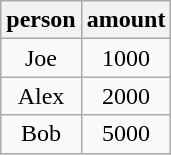<table class="wikitable" style="text-align:center">
<tr>
<th>person</th>
<th>amount</th>
</tr>
<tr>
<td>Joe</td>
<td>1000</td>
</tr>
<tr>
<td>Alex</td>
<td>2000</td>
</tr>
<tr>
<td>Bob</td>
<td>5000</td>
</tr>
</table>
